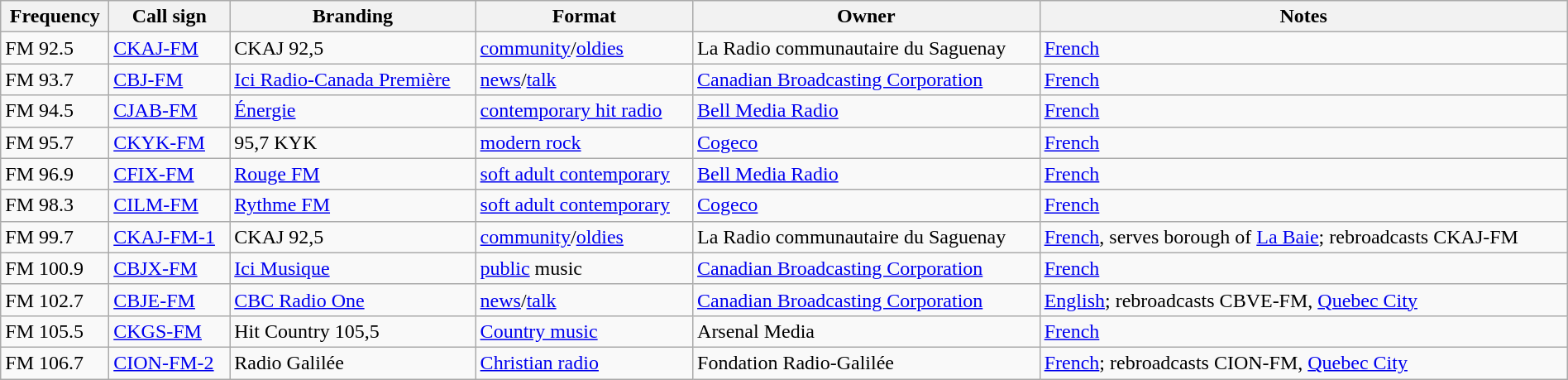<table class="wikitable sortable"  width="100%">
<tr>
<th>Frequency</th>
<th>Call sign</th>
<th>Branding</th>
<th>Format</th>
<th>Owner</th>
<th>Notes</th>
</tr>
<tr>
<td>FM 92.5</td>
<td><a href='#'>CKAJ-FM</a></td>
<td>CKAJ 92,5</td>
<td><a href='#'>community</a>/<a href='#'>oldies</a></td>
<td>La Radio communautaire du Saguenay</td>
<td><a href='#'>French</a></td>
</tr>
<tr>
<td>FM 93.7</td>
<td><a href='#'>CBJ-FM</a></td>
<td><a href='#'>Ici Radio-Canada Première</a></td>
<td><a href='#'>news</a>/<a href='#'>talk</a></td>
<td><a href='#'>Canadian Broadcasting Corporation</a></td>
<td><a href='#'>French</a></td>
</tr>
<tr>
<td>FM 94.5</td>
<td><a href='#'>CJAB-FM</a></td>
<td><a href='#'>Énergie</a></td>
<td><a href='#'>contemporary hit radio</a></td>
<td><a href='#'>Bell Media Radio</a></td>
<td><a href='#'>French</a></td>
</tr>
<tr>
<td>FM 95.7</td>
<td><a href='#'>CKYK-FM</a></td>
<td>95,7 KYK</td>
<td><a href='#'>modern rock</a></td>
<td><a href='#'>Cogeco</a></td>
<td><a href='#'>French</a></td>
</tr>
<tr>
<td>FM 96.9</td>
<td><a href='#'>CFIX-FM</a></td>
<td><a href='#'>Rouge FM</a></td>
<td><a href='#'>soft adult contemporary</a></td>
<td><a href='#'>Bell Media Radio</a></td>
<td><a href='#'>French</a></td>
</tr>
<tr>
<td>FM 98.3</td>
<td><a href='#'>CILM-FM</a></td>
<td><a href='#'>Rythme FM</a></td>
<td><a href='#'>soft adult contemporary</a></td>
<td><a href='#'>Cogeco</a></td>
<td><a href='#'>French</a></td>
</tr>
<tr>
<td>FM 99.7</td>
<td><a href='#'>CKAJ-FM-1</a></td>
<td>CKAJ 92,5</td>
<td><a href='#'>community</a>/<a href='#'>oldies</a></td>
<td>La Radio communautaire du Saguenay</td>
<td><a href='#'>French</a>, serves borough of <a href='#'>La Baie</a>; rebroadcasts CKAJ-FM</td>
</tr>
<tr>
<td>FM 100.9</td>
<td><a href='#'>CBJX-FM</a></td>
<td><a href='#'>Ici Musique</a></td>
<td><a href='#'>public</a> music</td>
<td><a href='#'>Canadian Broadcasting Corporation</a></td>
<td><a href='#'>French</a></td>
</tr>
<tr>
<td>FM 102.7</td>
<td><a href='#'>CBJE-FM</a></td>
<td><a href='#'>CBC Radio One</a></td>
<td><a href='#'>news</a>/<a href='#'>talk</a></td>
<td><a href='#'>Canadian Broadcasting Corporation</a></td>
<td><a href='#'>English</a>; rebroadcasts CBVE-FM, <a href='#'>Quebec City</a></td>
</tr>
<tr>
<td>FM 105.5</td>
<td><a href='#'>CKGS-FM</a></td>
<td>Hit Country 105,5</td>
<td><a href='#'>Country music</a></td>
<td>Arsenal Media</td>
<td><a href='#'>French</a></td>
</tr>
<tr>
<td>FM 106.7</td>
<td><a href='#'>CION-FM-2</a></td>
<td>Radio Galilée</td>
<td><a href='#'>Christian radio</a></td>
<td>Fondation Radio-Galilée</td>
<td><a href='#'>French</a>; rebroadcasts CION-FM, <a href='#'>Quebec City</a></td>
</tr>
</table>
